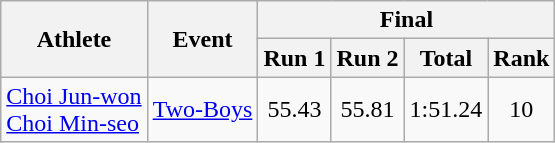<table class="wikitable">
<tr>
<th rowspan="2">Athlete</th>
<th rowspan="2">Event</th>
<th colspan="4">Final</th>
</tr>
<tr>
<th>Run 1</th>
<th>Run 2</th>
<th>Total</th>
<th>Rank</th>
</tr>
<tr>
<td><a href='#'>Choi Jun-won</a><br><a href='#'>Choi Min-seo</a></td>
<td><a href='#'>Two-Boys</a></td>
<td align="center">55.43</td>
<td align="center">55.81</td>
<td align="center">1:51.24</td>
<td align="center">10</td>
</tr>
</table>
